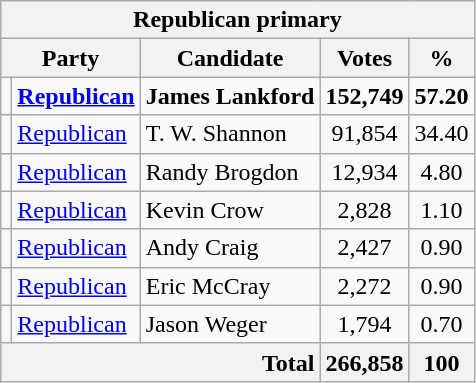<table class=wikitable>
<tr>
<th colspan = 6>Republican primary</th>
</tr>
<tr>
<th colspan=2>Party</th>
<th>Candidate</th>
<th>Votes</th>
<th>%</th>
</tr>
<tr>
<td></td>
<td><strong><a href='#'>Republican</a></strong></td>
<td><strong>James Lankford</strong></td>
<td align=center><strong>152,749</strong></td>
<td align=center><strong>57.20</strong></td>
</tr>
<tr>
<td></td>
<td><a href='#'>Republican</a></td>
<td>T. W. Shannon</td>
<td align=center>91,854</td>
<td align=center>34.40</td>
</tr>
<tr>
<td></td>
<td><a href='#'>Republican</a></td>
<td>Randy Brogdon</td>
<td align=center>12,934</td>
<td align=center>4.80</td>
</tr>
<tr>
<td></td>
<td><a href='#'>Republican</a></td>
<td>Kevin Crow</td>
<td align=center>2,828</td>
<td align=center>1.10</td>
</tr>
<tr>
<td></td>
<td><a href='#'>Republican</a></td>
<td>Andy Craig</td>
<td align=center>2,427</td>
<td align=center>0.90</td>
</tr>
<tr>
<td></td>
<td><a href='#'>Republican</a></td>
<td>Eric McCray</td>
<td align=center>2,272</td>
<td align=center>0.90</td>
</tr>
<tr>
<td></td>
<td><a href='#'>Republican</a></td>
<td>Jason Weger</td>
<td align=center>1,794</td>
<td align=center>0.70</td>
</tr>
<tr>
<th colspan=3; style="text-align:right;">Total</th>
<th align=center>266,858</th>
<th align=center>100</th>
</tr>
</table>
